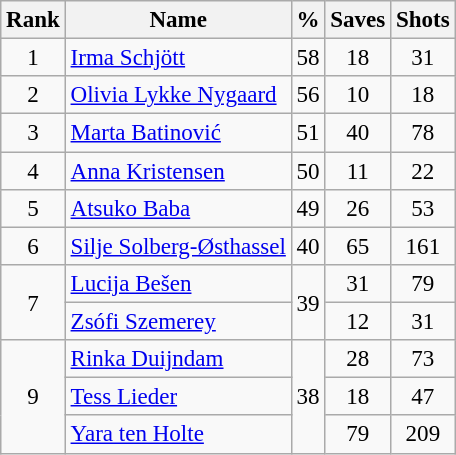<table class="wikitable sortable" style="text-align: center; font-size: 96%;">
<tr>
<th>Rank</th>
<th>Name</th>
<th>%</th>
<th>Saves</th>
<th>Shots</th>
</tr>
<tr>
<td>1</td>
<td style="text-align: left;"> <a href='#'>Irma Schjött</a></td>
<td>58</td>
<td>18</td>
<td>31</td>
</tr>
<tr>
<td>2</td>
<td style="text-align: left;"> <a href='#'>Olivia Lykke Nygaard</a></td>
<td>56</td>
<td>10</td>
<td>18</td>
</tr>
<tr>
<td>3</td>
<td style="text-align: left;"> <a href='#'>Marta Batinović</a></td>
<td>51</td>
<td>40</td>
<td>78</td>
</tr>
<tr>
<td>4</td>
<td style="text-align: left;"> <a href='#'>Anna Kristensen</a></td>
<td>50</td>
<td>11</td>
<td>22</td>
</tr>
<tr>
<td>5</td>
<td style="text-align: left;"> <a href='#'>Atsuko Baba</a></td>
<td>49</td>
<td>26</td>
<td>53</td>
</tr>
<tr>
<td>6</td>
<td style="text-align: left;"> <a href='#'>Silje Solberg-Østhassel</a></td>
<td>40</td>
<td>65</td>
<td>161</td>
</tr>
<tr>
<td rowspan="2">7</td>
<td style="text-align: left;"> <a href='#'>Lucija Bešen</a></td>
<td rowspan="2">39</td>
<td>31</td>
<td>79</td>
</tr>
<tr>
<td style="text-align: left;"> <a href='#'>Zsófi Szemerey</a></td>
<td>12</td>
<td>31</td>
</tr>
<tr>
<td rowspan="3">9</td>
<td style="text-align: left;"> <a href='#'>Rinka Duijndam</a></td>
<td rowspan="3">38</td>
<td>28</td>
<td>73</td>
</tr>
<tr>
<td style="text-align: left;"> <a href='#'>Tess Lieder</a></td>
<td>18</td>
<td>47</td>
</tr>
<tr>
<td style="text-align: left;"> <a href='#'>Yara ten Holte</a></td>
<td>79</td>
<td>209</td>
</tr>
</table>
